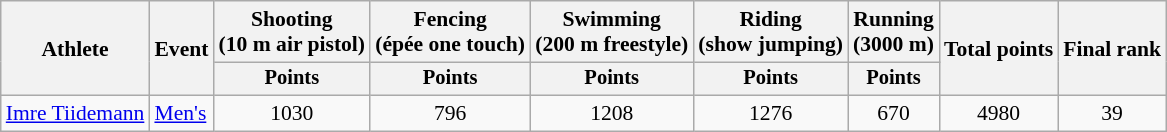<table class="wikitable" style="font-size:90%">
<tr>
<th rowspan="2">Athlete</th>
<th rowspan="2">Event</th>
<th>Shooting<br><span>(10 m air pistol)</span></th>
<th>Fencing<br><span>(épée one touch)</span></th>
<th>Swimming<br><span>(200 m freestyle)</span></th>
<th>Riding<br><span>(show jumping)</span></th>
<th>Running<br><span>(3000 m)</span></th>
<th rowspan=2>Total points</th>
<th rowspan=2>Final rank</th>
</tr>
<tr style="font-size:95%">
<th>Points</th>
<th>Points</th>
<th>Points</th>
<th>Points</th>
<th>Points</th>
</tr>
<tr align=center>
<td align=left><a href='#'>Imre Tiidemann</a></td>
<td align=left><a href='#'>Men's</a></td>
<td>1030</td>
<td>796</td>
<td>1208</td>
<td>1276</td>
<td>670</td>
<td>4980</td>
<td>39</td>
</tr>
</table>
